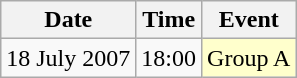<table class = "wikitable" style="text-align:center;">
<tr>
<th>Date</th>
<th>Time</th>
<th>Event</th>
</tr>
<tr>
<td>18 July 2007</td>
<td>18:00</td>
<td bgcolor=ffffcc>Group A</td>
</tr>
</table>
